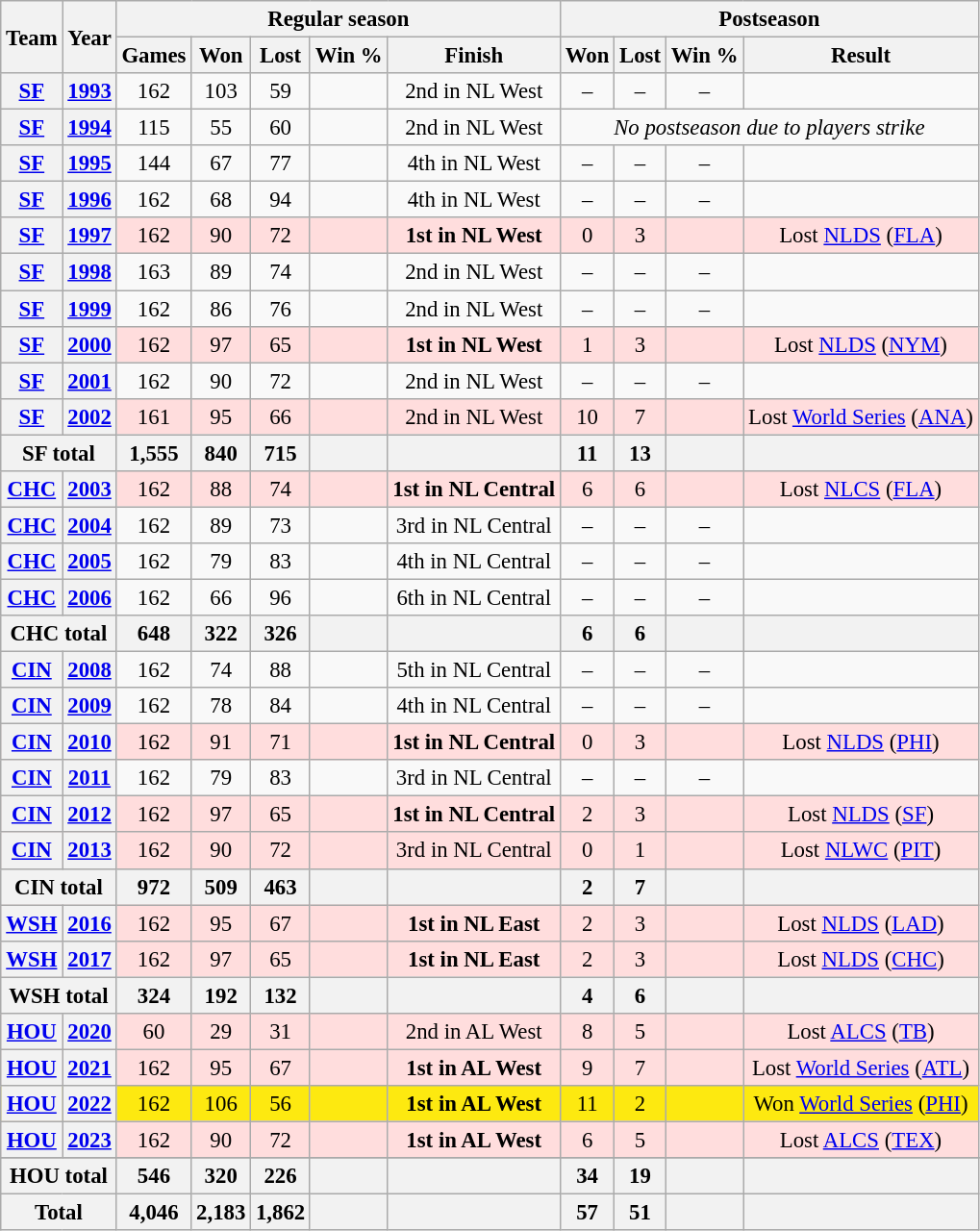<table class="wikitable" style="font-size: 95%; text-align:center;">
<tr>
<th rowspan="2">Team</th>
<th rowspan="2">Year</th>
<th colspan="5">Regular season</th>
<th colspan="4">Postseason</th>
</tr>
<tr>
<th>Games</th>
<th>Won</th>
<th>Lost</th>
<th>Win %</th>
<th>Finish</th>
<th>Won</th>
<th>Lost</th>
<th>Win %</th>
<th>Result</th>
</tr>
<tr>
<th><a href='#'>SF</a></th>
<th><a href='#'>1993</a></th>
<td>162</td>
<td>103</td>
<td>59</td>
<td></td>
<td>2nd in NL West</td>
<td>–</td>
<td>–</td>
<td>–</td>
<td></td>
</tr>
<tr>
<th><a href='#'>SF</a></th>
<th><a href='#'>1994</a></th>
<td>115</td>
<td>55</td>
<td>60</td>
<td></td>
<td>2nd in NL West</td>
<td colspan="4"><em>No postseason due to players strike</em></td>
</tr>
<tr>
<th><a href='#'>SF</a></th>
<th><a href='#'>1995</a></th>
<td>144</td>
<td>67</td>
<td>77</td>
<td></td>
<td>4th in NL West</td>
<td>–</td>
<td>–</td>
<td>–</td>
<td></td>
</tr>
<tr>
<th><a href='#'>SF</a></th>
<th><a href='#'>1996</a></th>
<td>162</td>
<td>68</td>
<td>94</td>
<td></td>
<td>4th in NL West</td>
<td>–</td>
<td>–</td>
<td>–</td>
<td></td>
</tr>
<tr ! style="background:#fdd;">
<th><a href='#'>SF</a></th>
<th><a href='#'>1997</a></th>
<td>162</td>
<td>90</td>
<td>72</td>
<td></td>
<td><strong>1st in NL West</strong></td>
<td>0</td>
<td>3</td>
<td></td>
<td>Lost <a href='#'>NLDS</a> (<a href='#'>FLA</a>)</td>
</tr>
<tr>
<th><a href='#'>SF</a></th>
<th><a href='#'>1998</a></th>
<td>163</td>
<td>89</td>
<td>74</td>
<td></td>
<td>2nd in NL West</td>
<td>–</td>
<td>–</td>
<td>–</td>
<td></td>
</tr>
<tr>
<th><a href='#'>SF</a></th>
<th><a href='#'>1999</a></th>
<td>162</td>
<td>86</td>
<td>76</td>
<td></td>
<td>2nd in NL West</td>
<td>–</td>
<td>–</td>
<td>–</td>
<td></td>
</tr>
<tr ! style="background:#fdd;">
<th><a href='#'>SF</a></th>
<th><a href='#'>2000</a></th>
<td>162</td>
<td>97</td>
<td>65</td>
<td></td>
<td><strong>1st in NL West</strong></td>
<td>1</td>
<td>3</td>
<td></td>
<td>Lost <a href='#'>NLDS</a> (<a href='#'>NYM</a>)</td>
</tr>
<tr>
<th><a href='#'>SF</a></th>
<th><a href='#'>2001</a></th>
<td>162</td>
<td>90</td>
<td>72</td>
<td></td>
<td>2nd in NL West</td>
<td>–</td>
<td>–</td>
<td>–</td>
<td></td>
</tr>
<tr ! style="background:#fdd;">
<th><a href='#'>SF</a></th>
<th><a href='#'>2002</a></th>
<td>161</td>
<td>95</td>
<td>66</td>
<td></td>
<td>2nd in NL West</td>
<td>10</td>
<td>7</td>
<td></td>
<td>Lost <a href='#'>World Series</a> (<a href='#'>ANA</a>)</td>
</tr>
<tr>
<th colspan="2">SF total</th>
<th>1,555</th>
<th>840</th>
<th>715</th>
<th></th>
<th></th>
<th>11</th>
<th>13</th>
<th></th>
<th></th>
</tr>
<tr ! style="background:#fdd;">
<th><a href='#'>CHC</a></th>
<th><a href='#'>2003</a></th>
<td>162</td>
<td>88</td>
<td>74</td>
<td></td>
<td><strong>1st in NL Central</strong></td>
<td>6</td>
<td>6</td>
<td></td>
<td>Lost <a href='#'>NLCS</a> (<a href='#'>FLA</a>)</td>
</tr>
<tr>
<th><a href='#'>CHC</a></th>
<th><a href='#'>2004</a></th>
<td>162</td>
<td>89</td>
<td>73</td>
<td></td>
<td>3rd in NL Central</td>
<td>–</td>
<td>–</td>
<td>–</td>
<td></td>
</tr>
<tr>
<th><a href='#'>CHC</a></th>
<th><a href='#'>2005</a></th>
<td>162</td>
<td>79</td>
<td>83</td>
<td></td>
<td>4th in NL Central</td>
<td>–</td>
<td>–</td>
<td>–</td>
<td></td>
</tr>
<tr>
<th><a href='#'>CHC</a></th>
<th><a href='#'>2006</a></th>
<td>162</td>
<td>66</td>
<td>96</td>
<td></td>
<td>6th in NL Central</td>
<td>–</td>
<td>–</td>
<td>–</td>
<td></td>
</tr>
<tr>
<th colspan="2">CHC total</th>
<th>648</th>
<th>322</th>
<th>326</th>
<th></th>
<th></th>
<th>6</th>
<th>6</th>
<th></th>
<th></th>
</tr>
<tr>
<th><a href='#'>CIN</a></th>
<th><a href='#'>2008</a></th>
<td>162</td>
<td>74</td>
<td>88</td>
<td></td>
<td>5th in NL Central</td>
<td>–</td>
<td>–</td>
<td>–</td>
<td></td>
</tr>
<tr>
<th><a href='#'>CIN</a></th>
<th><a href='#'>2009</a></th>
<td>162</td>
<td>78</td>
<td>84</td>
<td></td>
<td>4th in NL Central</td>
<td>–</td>
<td>–</td>
<td>–</td>
<td></td>
</tr>
<tr ! style="background:#fdd;">
<th><a href='#'>CIN</a></th>
<th><a href='#'>2010</a></th>
<td>162</td>
<td>91</td>
<td>71</td>
<td></td>
<td><strong>1st in NL Central</strong></td>
<td>0</td>
<td>3</td>
<td></td>
<td>Lost <a href='#'>NLDS</a> (<a href='#'>PHI</a>)</td>
</tr>
<tr>
<th><a href='#'>CIN</a></th>
<th><a href='#'>2011</a></th>
<td>162</td>
<td>79</td>
<td>83</td>
<td></td>
<td>3rd in NL Central</td>
<td>–</td>
<td>–</td>
<td>–</td>
<td></td>
</tr>
<tr ! style="background:#fdd;">
<th><a href='#'>CIN</a></th>
<th><a href='#'>2012</a></th>
<td>162</td>
<td>97</td>
<td>65</td>
<td></td>
<td><strong>1st in NL Central</strong></td>
<td>2</td>
<td>3</td>
<td></td>
<td>Lost <a href='#'>NLDS</a> (<a href='#'>SF</a>)</td>
</tr>
<tr ! style="background:#fdd;">
<th><a href='#'>CIN</a></th>
<th><a href='#'>2013</a></th>
<td>162</td>
<td>90</td>
<td>72</td>
<td></td>
<td>3rd in NL Central</td>
<td>0</td>
<td>1</td>
<td></td>
<td>Lost <a href='#'>NLWC</a> (<a href='#'>PIT</a>)</td>
</tr>
<tr>
<th colspan="2">CIN total</th>
<th>972</th>
<th>509</th>
<th>463</th>
<th></th>
<th></th>
<th>2</th>
<th>7</th>
<th></th>
<th></th>
</tr>
<tr ! style="background:#fdd;">
<th><a href='#'>WSH</a></th>
<th><a href='#'>2016</a></th>
<td>162</td>
<td>95</td>
<td>67</td>
<td></td>
<td><strong>1st in NL East</strong></td>
<td>2</td>
<td>3</td>
<td></td>
<td>Lost <a href='#'>NLDS</a> (<a href='#'>LAD</a>)</td>
</tr>
<tr ! style="background:#fdd;">
<th><a href='#'>WSH</a></th>
<th><a href='#'>2017</a></th>
<td>162</td>
<td>97</td>
<td>65</td>
<td></td>
<td><strong>1st in NL East</strong></td>
<td>2</td>
<td>3</td>
<td></td>
<td>Lost <a href='#'>NLDS</a> (<a href='#'>CHC</a>)</td>
</tr>
<tr>
<th colspan="2">WSH total</th>
<th>324</th>
<th>192</th>
<th>132</th>
<th></th>
<th></th>
<th>4</th>
<th>6</th>
<th></th>
<th></th>
</tr>
<tr ! style="background:#fdd;">
<th><a href='#'>HOU</a></th>
<th><a href='#'>2020</a></th>
<td>60</td>
<td>29</td>
<td>31</td>
<td></td>
<td>2nd in AL West</td>
<td>8</td>
<td>5</td>
<td></td>
<td>Lost <a href='#'>ALCS</a> (<a href='#'>TB</a>)</td>
</tr>
<tr ! style="background:#fdd;">
<th><a href='#'>HOU</a></th>
<th><a href='#'>2021</a></th>
<td>162</td>
<td>95</td>
<td>67</td>
<td></td>
<td><strong>1st in AL West</strong></td>
<td>9</td>
<td>7</td>
<td></td>
<td>Lost <a href='#'>World Series</a> (<a href='#'>ATL</a>)</td>
</tr>
<tr ! style="background:#FDE910;">
<th><a href='#'>HOU</a></th>
<th><a href='#'>2022</a></th>
<td>162</td>
<td>106</td>
<td>56</td>
<td></td>
<td><strong>1st in AL West</strong></td>
<td>11</td>
<td>2</td>
<td></td>
<td>Won <a href='#'>World Series</a> (<a href='#'>PHI</a>)</td>
</tr>
<tr ! style="background:#fdd;">
<th><a href='#'>HOU</a></th>
<th><a href='#'>2023</a></th>
<td>162</td>
<td>90</td>
<td>72</td>
<td></td>
<td><strong>1st in AL West</strong></td>
<td>6</td>
<td>5</td>
<td></td>
<td>Lost <a href='#'>ALCS</a> (<a href='#'>TEX</a>)</td>
</tr>
<tr>
</tr>
<tr>
<th colspan="2">HOU total</th>
<th>546</th>
<th>320</th>
<th>226</th>
<th></th>
<th></th>
<th>34</th>
<th>19</th>
<th></th>
<th></th>
</tr>
<tr>
<th colspan="2">Total</th>
<th>4,046</th>
<th>2,183</th>
<th>1,862</th>
<th></th>
<th></th>
<th>57</th>
<th>51</th>
<th></th>
<th></th>
</tr>
</table>
